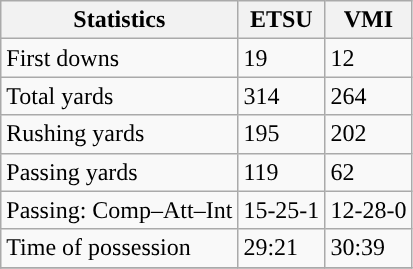<table class="wikitable" style="float: left;">
<tr>
<th>Statistics</th>
<th>ETSU</th>
<th>VMI</th>
</tr>
<tr>
<td>First downs</td>
<td>19</td>
<td>12</td>
</tr>
<tr>
<td>Total yards</td>
<td>314</td>
<td>264</td>
</tr>
<tr>
<td>Rushing yards</td>
<td>195</td>
<td>202</td>
</tr>
<tr>
<td>Passing yards</td>
<td>119</td>
<td>62</td>
</tr>
<tr>
<td>Passing: Comp–Att–Int</td>
<td>15-25-1</td>
<td>12-28-0</td>
</tr>
<tr>
<td>Time of possession</td>
<td>29:21</td>
<td>30:39</td>
</tr>
<tr>
</tr>
</table>
